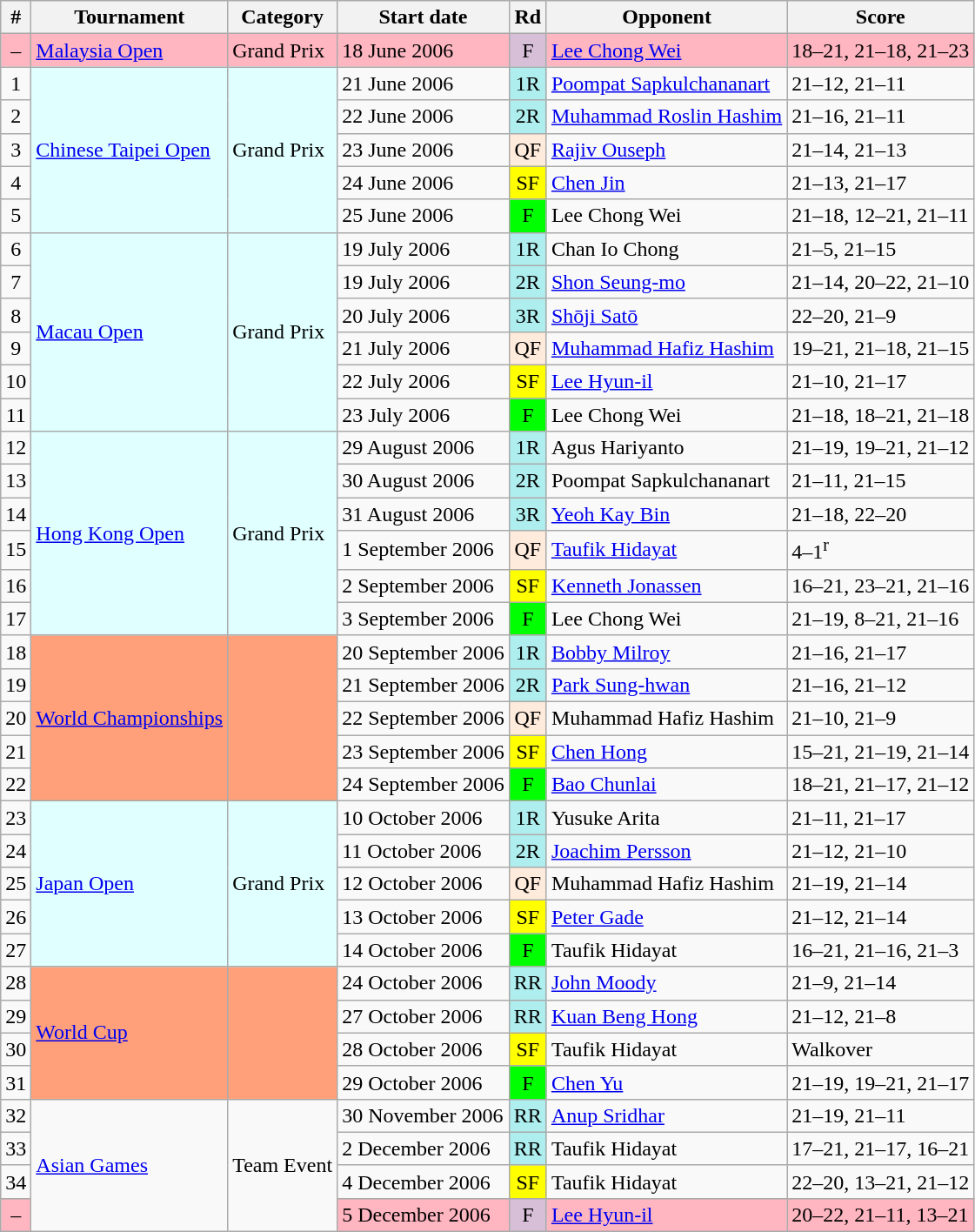<table class="wikitable sortable">
<tr>
<th scope="col">#</th>
<th scope="col">Tournament</th>
<th scope="col">Category</th>
<th scope="col">Start date</th>
<th scope="col">Rd</th>
<th scope="col">Opponent</th>
<th scope="col" class="unsortable">Score</th>
</tr>
<tr bgcolor=lightpink>
<td align=center>–</td>
<td><a href='#'>Malaysia Open</a></td>
<td>Grand Prix</td>
<td>18 June 2006</td>
<td align=center style="background:#d8bfd8;">F</td>
<td> <a href='#'>Lee Chong Wei</a></td>
<td>18–21, 21–18, 21–23</td>
</tr>
<tr>
<td align=center>1</td>
<td bgcolor=E0FFFF rowspan=5><a href='#'>Chinese Taipei Open</a></td>
<td bgcolor=E0FFFF rowspan=5>Grand Prix</td>
<td>21 June 2006</td>
<td align=center style="background:#afeeee;">1R</td>
<td> <a href='#'>Poompat Sapkulchananart</a></td>
<td>21–12, 21–11</td>
</tr>
<tr>
<td align=center>2</td>
<td>22 June 2006</td>
<td align=center style="background:#afeeee;">2R</td>
<td> <a href='#'>Muhammad Roslin Hashim</a></td>
<td>21–16, 21–11</td>
</tr>
<tr>
<td align=center>3</td>
<td>23 June 2006</td>
<td align=center style="background:#ffebdc;">QF</td>
<td> <a href='#'>Rajiv Ouseph</a></td>
<td>21–14, 21–13</td>
</tr>
<tr>
<td align=center>4</td>
<td>24 June 2006</td>
<td align=center style="background:yellow;">SF</td>
<td> <a href='#'>Chen Jin</a></td>
<td>21–13, 21–17</td>
</tr>
<tr>
<td align=center>5</td>
<td>25 June 2006</td>
<td align=center style="background:lime;">F</td>
<td> Lee Chong Wei</td>
<td>21–18, 12–21, 21–11</td>
</tr>
<tr>
<td align=center>6</td>
<td bgcolor=E0FFFF rowspan=6><a href='#'>Macau Open</a></td>
<td bgcolor=E0FFFF rowspan=6>Grand Prix</td>
<td>19 July 2006</td>
<td align=center style="background:#afeeee;">1R</td>
<td> Chan Io Chong</td>
<td>21–5, 21–15</td>
</tr>
<tr>
<td align=center>7</td>
<td>19 July 2006</td>
<td align=center style="background:#afeeee;">2R</td>
<td> <a href='#'>Shon Seung-mo</a></td>
<td>21–14, 20–22, 21–10</td>
</tr>
<tr>
<td align=center>8</td>
<td>20 July 2006</td>
<td align=center style="background:#afeeee;">3R</td>
<td> <a href='#'>Shōji Satō</a></td>
<td>22–20, 21–9</td>
</tr>
<tr>
<td align=center>9</td>
<td>21 July 2006</td>
<td align=center style="background:#ffebdc;">QF</td>
<td> <a href='#'>Muhammad Hafiz Hashim</a></td>
<td>19–21, 21–18, 21–15</td>
</tr>
<tr>
<td align=center>10</td>
<td>22 July 2006</td>
<td align=center style="background:yellow;">SF</td>
<td> <a href='#'>Lee Hyun-il</a></td>
<td>21–10, 21–17</td>
</tr>
<tr>
<td align=center>11</td>
<td>23 July 2006</td>
<td align=center style="background:lime;">F</td>
<td> Lee Chong Wei</td>
<td>21–18, 18–21, 21–18</td>
</tr>
<tr>
<td align=center>12</td>
<td bgcolor=E0FFFF rowspan=6><a href='#'>Hong Kong Open</a></td>
<td bgcolor=E0FFFF rowspan=6>Grand Prix</td>
<td>29 August 2006</td>
<td align=center style="background:#afeeee;">1R</td>
<td> Agus Hariyanto</td>
<td>21–19, 19–21, 21–12</td>
</tr>
<tr>
<td align=center>13</td>
<td>30 August 2006</td>
<td align=center style="background:#afeeee;">2R</td>
<td> Poompat Sapkulchananart</td>
<td>21–11, 21–15</td>
</tr>
<tr>
<td align=center>14</td>
<td>31 August 2006</td>
<td align=center style="background:#afeeee;">3R</td>
<td> <a href='#'>Yeoh Kay Bin</a></td>
<td>21–18, 22–20</td>
</tr>
<tr>
<td align=center>15</td>
<td>1 September 2006</td>
<td align=center style="background:#ffebdc;">QF</td>
<td> <a href='#'>Taufik Hidayat</a></td>
<td>4–1<sup>r</sup></td>
</tr>
<tr>
<td align=center>16</td>
<td>2 September 2006</td>
<td align=center style="background:yellow;">SF</td>
<td> <a href='#'>Kenneth Jonassen</a></td>
<td>16–21, 23–21, 21–16</td>
</tr>
<tr>
<td align=center>17</td>
<td>3 September 2006</td>
<td align=center style="background:lime;">F</td>
<td> Lee Chong Wei</td>
<td>21–19, 8–21, 21–16</td>
</tr>
<tr>
<td align=center>18</td>
<td bgcolor=FFA07A rowspan=5><a href='#'>World Championships</a></td>
<td bgcolor=FFA07A rowspan=5></td>
<td>20 September 2006</td>
<td align=center style="background:#afeeee;">1R</td>
<td> <a href='#'>Bobby Milroy</a></td>
<td>21–16, 21–17</td>
</tr>
<tr>
<td align=center>19</td>
<td>21 September 2006</td>
<td align=center style="background:#afeeee;">2R</td>
<td> <a href='#'>Park Sung-hwan</a></td>
<td>21–16, 21–12</td>
</tr>
<tr>
<td align=center>20</td>
<td>22 September 2006</td>
<td align=center style="background:#ffebdc;">QF</td>
<td> Muhammad Hafiz Hashim</td>
<td>21–10, 21–9</td>
</tr>
<tr>
<td align=center>21</td>
<td>23 September 2006</td>
<td align=center style="background:yellow;">SF</td>
<td> <a href='#'>Chen Hong</a></td>
<td>15–21, 21–19, 21–14</td>
</tr>
<tr>
<td align=center>22</td>
<td>24 September 2006</td>
<td align=center style="background:lime;">F</td>
<td> <a href='#'>Bao Chunlai</a></td>
<td>18–21, 21–17, 21–12</td>
</tr>
<tr>
<td align=center>23</td>
<td bgcolor=E0FFFF rowspan=5><a href='#'>Japan Open</a></td>
<td bgcolor=E0FFFF rowspan=5>Grand Prix</td>
<td>10 October 2006</td>
<td align=center style="background:#afeeee;">1R</td>
<td> Yusuke Arita</td>
<td>21–11, 21–17</td>
</tr>
<tr>
<td align=center>24</td>
<td>11 October 2006</td>
<td align=center style="background:#afeeee;">2R</td>
<td> <a href='#'>Joachim Persson</a></td>
<td>21–12, 21–10</td>
</tr>
<tr>
<td align=center>25</td>
<td>12 October 2006</td>
<td align=center style="background:#ffebdc;">QF</td>
<td> Muhammad Hafiz Hashim</td>
<td>21–19, 21–14</td>
</tr>
<tr>
<td align=center>26</td>
<td>13 October 2006</td>
<td align=center style="background:yellow;">SF</td>
<td> <a href='#'>Peter Gade</a></td>
<td>21–12, 21–14</td>
</tr>
<tr>
<td align=center>27</td>
<td>14 October 2006</td>
<td align=center style="background:lime;">F</td>
<td> Taufik Hidayat</td>
<td>16–21, 21–16, 21–3</td>
</tr>
<tr>
<td align=center>28</td>
<td bgcolor=FFA07A rowspan=4><a href='#'>World Cup</a></td>
<td bgcolor=FFA07A rowspan=4></td>
<td>24 October 2006</td>
<td align=center style="background:#afeeee;">RR</td>
<td> <a href='#'>John Moody</a></td>
<td>21–9, 21–14</td>
</tr>
<tr>
<td align=center>29</td>
<td>27 October 2006</td>
<td align=center style="background:#afeeee;">RR</td>
<td> <a href='#'>Kuan Beng Hong</a></td>
<td>21–12, 21–8</td>
</tr>
<tr>
<td align=center>30</td>
<td>28 October 2006</td>
<td align=center style="background:yellow;">SF</td>
<td> Taufik Hidayat</td>
<td>Walkover</td>
</tr>
<tr>
<td align=center>31</td>
<td>29 October 2006</td>
<td align=center style="background:lime;">F</td>
<td> <a href='#'>Chen Yu</a></td>
<td>21–19, 19–21, 21–17</td>
</tr>
<tr>
<td align=center>32</td>
<td rowspan=4><a href='#'>Asian Games</a></td>
<td rowspan=4>Team Event</td>
<td>30 November 2006</td>
<td align=center style="background:#afeeee;">RR</td>
<td> <a href='#'>Anup Sridhar</a></td>
<td>21–19, 21–11</td>
</tr>
<tr>
<td align=center>33</td>
<td>2 December 2006</td>
<td align=center style="background:#afeeee;">RR</td>
<td> Taufik Hidayat</td>
<td>17–21, 21–17, 16–21</td>
</tr>
<tr>
<td align=center>34</td>
<td>4 December 2006</td>
<td align=center style="background:yellow;">SF</td>
<td> Taufik Hidayat</td>
<td>22–20, 13–21, 21–12</td>
</tr>
<tr bgcolor=lightpink>
<td align=center>–</td>
<td>5 December 2006</td>
<td align=center style="background:#d8bfd8;">F</td>
<td> <a href='#'>Lee Hyun-il</a></td>
<td>20–22, 21–11, 13–21</td>
</tr>
</table>
